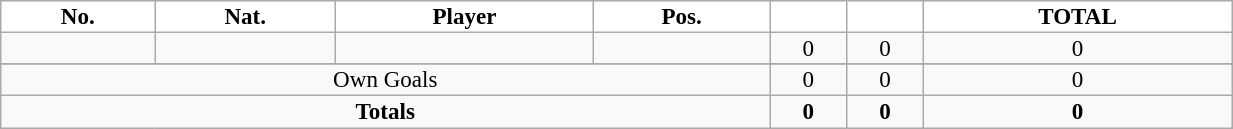<table class="wikitable sortable alternance" style="font-size:96%; text-align:center; line-height:14px; width:65%;">
<tr>
<th style="background:white; color:black; text-align:center;">No.</th>
<th style="background:white; color:black; text-align:center;">Nat.</th>
<th style="background:white; color:black; text-align:center;">Player</th>
<th style="background:white; color:black; text-align:center;">Pos.</th>
<th style="background:white; color:black; text-align:center;"></th>
<th style="background:white; color:black; text-align:center;"></th>
<th style="background:white; color:black; text-align:center;">TOTAL</th>
</tr>
<tr>
<td></td>
<td></td>
<td></td>
<td></td>
<td>0</td>
<td>0</td>
<td>0</td>
</tr>
<tr>
</tr>
<tr class="sortbottom">
<td colspan="4">Own Goals</td>
<td>0</td>
<td>0</td>
<td>0</td>
</tr>
<tr class="sortbottom">
<td colspan="4"><strong>Totals</strong></td>
<td><strong>0</strong></td>
<td><strong>0</strong></td>
<td><strong>0</strong></td>
</tr>
</table>
